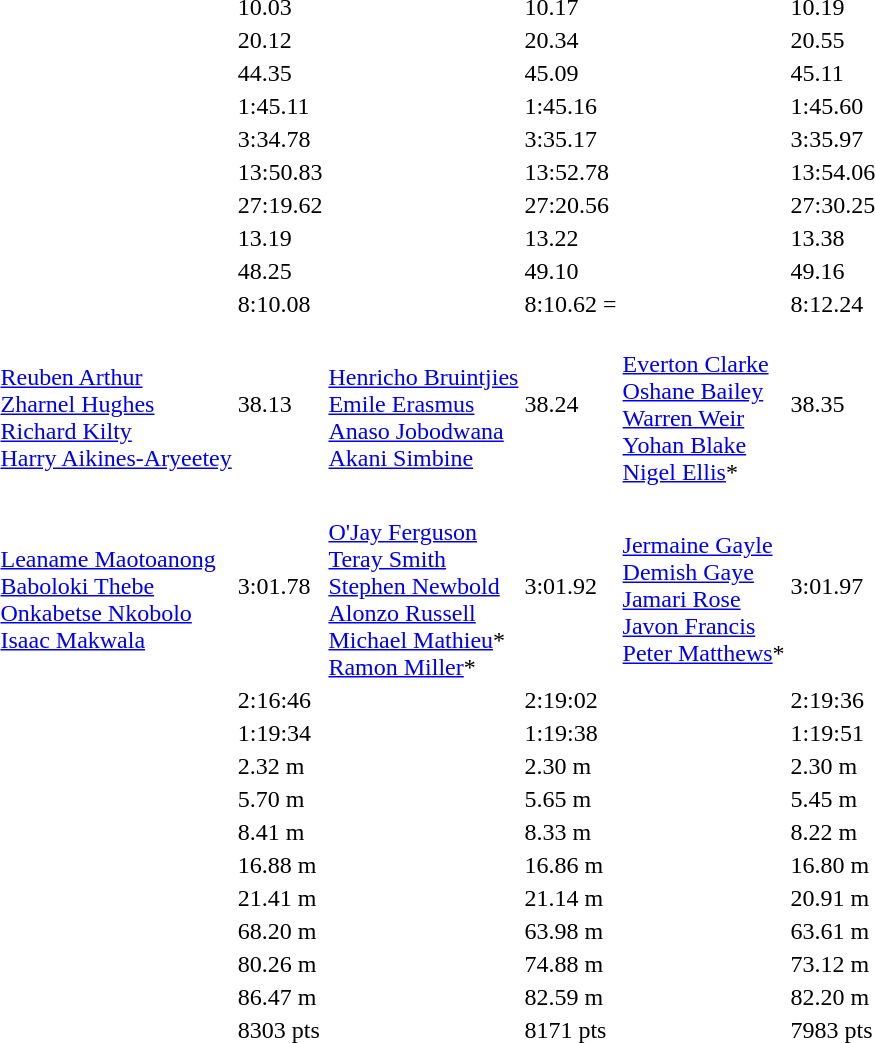<table>
<tr>
<td></td>
<td></td>
<td>10.03</td>
<td></td>
<td>10.17</td>
<td></td>
<td>10.19</td>
</tr>
<tr>
<td></td>
<td></td>
<td>20.12</td>
<td></td>
<td>20.34</td>
<td></td>
<td>20.55</td>
</tr>
<tr>
<td></td>
<td></td>
<td>44.35</td>
<td></td>
<td>45.09</td>
<td></td>
<td>45.11 </td>
</tr>
<tr>
<td></td>
<td></td>
<td>1:45.11</td>
<td></td>
<td>1:45.16 </td>
<td></td>
<td>1:45.60 </td>
</tr>
<tr>
<td></td>
<td></td>
<td>3:34.78</td>
<td></td>
<td>3:35.17</td>
<td></td>
<td>3:35.97</td>
</tr>
<tr>
<td></td>
<td></td>
<td>13:50.83</td>
<td></td>
<td>13:52.78</td>
<td></td>
<td>13:54.06</td>
</tr>
<tr>
<td></td>
<td></td>
<td>27:19.62 </td>
<td></td>
<td>27:20.56</td>
<td></td>
<td>27:30.25 </td>
</tr>
<tr>
<td></td>
<td></td>
<td>13.19</td>
<td></td>
<td>13.22</td>
<td></td>
<td>13.38 </td>
</tr>
<tr>
<td></td>
<td></td>
<td>48.25</td>
<td></td>
<td>49.10 </td>
<td></td>
<td>49.16</td>
</tr>
<tr>
<td></td>
<td></td>
<td>8:10.08 </td>
<td></td>
<td>8:10.62 =</td>
<td></td>
<td>8:12.24</td>
</tr>
<tr>
<td></td>
<td><br><a href='#'>Reuben Arthur</a><br><a href='#'>Zharnel Hughes</a><br><a href='#'>Richard Kilty</a><br><a href='#'>Harry Aikines-Aryeetey</a></td>
<td>38.13 </td>
<td><br><a href='#'>Henricho Bruintjies</a><br><a href='#'>Emile Erasmus</a><br><a href='#'>Anaso Jobodwana</a><br><a href='#'>Akani Simbine</a></td>
<td>38.24 </td>
<td><br><a href='#'>Everton Clarke</a><br><a href='#'>Oshane Bailey</a><br><a href='#'>Warren Weir</a><br><a href='#'>Yohan Blake</a><br><a href='#'>Nigel Ellis</a>*</td>
<td>38.35 </td>
</tr>
<tr>
<td></td>
<td><br><a href='#'>Leaname Maotoanong</a><br><a href='#'>Baboloki Thebe</a><br><a href='#'>Onkabetse Nkobolo</a><br><a href='#'>Isaac Makwala</a></td>
<td>3:01.78 </td>
<td><br><a href='#'>O'Jay Ferguson</a><br><a href='#'>Teray Smith</a><br><a href='#'>Stephen Newbold</a><br><a href='#'>Alonzo Russell</a><br><a href='#'>Michael Mathieu</a>*<br><a href='#'>Ramon Miller</a>*</td>
<td>3:01.92 </td>
<td><br><a href='#'>Jermaine Gayle</a><br><a href='#'>Demish Gaye</a><br><a href='#'>Jamari Rose</a><br><a href='#'>Javon Francis</a><br><a href='#'>Peter Matthews</a>*</td>
<td>3:01.97 </td>
</tr>
<tr>
<td></td>
<td></td>
<td>2:16:46</td>
<td></td>
<td>2:19:02</td>
<td></td>
<td>2:19:36</td>
</tr>
<tr>
<td></td>
<td></td>
<td>1:19:34 </td>
<td></td>
<td>1:19:38 </td>
<td></td>
<td>1:19:51</td>
</tr>
<tr>
<td></td>
<td></td>
<td>2.32 m </td>
<td></td>
<td>2.30 m </td>
<td></td>
<td>2.30 m </td>
</tr>
<tr>
<td></td>
<td></td>
<td>5.70 m</td>
<td></td>
<td>5.65 m</td>
<td></td>
<td>5.45 m</td>
</tr>
<tr>
<td></td>
<td></td>
<td>8.41 m </td>
<td></td>
<td>8.33 m</td>
<td></td>
<td>8.22 m</td>
</tr>
<tr>
<td></td>
<td></td>
<td>16.88 m </td>
<td></td>
<td>16.86 m</td>
<td></td>
<td>16.80 m </td>
</tr>
<tr>
<td></td>
<td></td>
<td>21.41 m</td>
<td></td>
<td>21.14 m </td>
<td></td>
<td>20.91 m </td>
</tr>
<tr>
<td></td>
<td></td>
<td>68.20 m </td>
<td></td>
<td>63.98 m</td>
<td></td>
<td>63.61 m</td>
</tr>
<tr>
<td></td>
<td></td>
<td>80.26 m  </td>
<td></td>
<td>74.88 m </td>
<td></td>
<td>73.12 m </td>
</tr>
<tr>
<td></td>
<td></td>
<td>86.47 m </td>
<td></td>
<td>82.59 m</td>
<td></td>
<td>82.20 m</td>
</tr>
<tr>
<td></td>
<td></td>
<td>8303 pts</td>
<td></td>
<td>8171 pts </td>
<td></td>
<td>7983 pts</td>
</tr>
</table>
